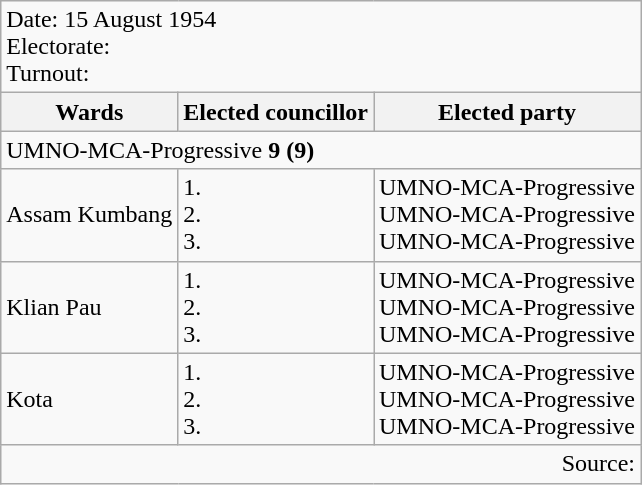<table class=wikitable>
<tr>
<td colspan=3>Date: 15 August 1954 <br>Electorate: <br>Turnout:</td>
</tr>
<tr>
<th>Wards</th>
<th>Elected councillor</th>
<th>Elected party</th>
</tr>
<tr>
<td colspan=3>UMNO-MCA-Progressive <strong>9 (9)</strong> </td>
</tr>
<tr>
<td>Assam Kumbang</td>
<td>1.<br>2.<br>3.</td>
<td>UMNO-MCA-Progressive<br>UMNO-MCA-Progressive<br>UMNO-MCA-Progressive</td>
</tr>
<tr>
<td>Klian Pau</td>
<td>1.<br>2.<br>3.</td>
<td>UMNO-MCA-Progressive<br>UMNO-MCA-Progressive<br>UMNO-MCA-Progressive</td>
</tr>
<tr>
<td>Kota</td>
<td>1.<br>2.<br>3.</td>
<td>UMNO-MCA-Progressive<br>UMNO-MCA-Progressive<br>UMNO-MCA-Progressive</td>
</tr>
<tr>
<td colspan=3 align=right>Source: </td>
</tr>
</table>
